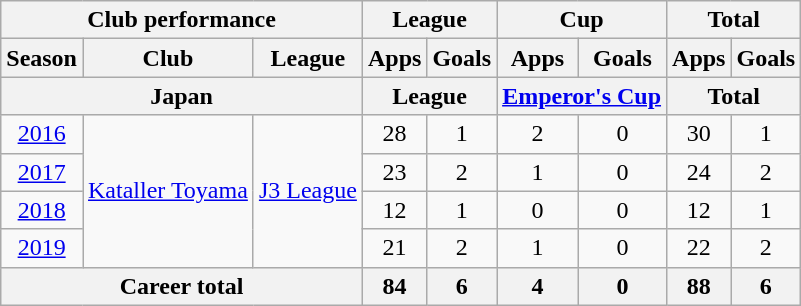<table class="wikitable" style="text-align:center">
<tr>
<th colspan=3>Club performance</th>
<th colspan=2>League</th>
<th colspan=2>Cup</th>
<th colspan=2>Total</th>
</tr>
<tr>
<th>Season</th>
<th>Club</th>
<th>League</th>
<th>Apps</th>
<th>Goals</th>
<th>Apps</th>
<th>Goals</th>
<th>Apps</th>
<th>Goals</th>
</tr>
<tr>
<th colspan=3>Japan</th>
<th colspan=2>League</th>
<th colspan=2><a href='#'>Emperor's Cup</a></th>
<th colspan=2>Total</th>
</tr>
<tr>
<td><a href='#'>2016</a></td>
<td rowspan="4"><a href='#'>Kataller Toyama</a></td>
<td rowspan="4"><a href='#'>J3 League</a></td>
<td>28</td>
<td>1</td>
<td>2</td>
<td>0</td>
<td>30</td>
<td>1</td>
</tr>
<tr>
<td><a href='#'>2017</a></td>
<td>23</td>
<td>2</td>
<td>1</td>
<td>0</td>
<td>24</td>
<td>2</td>
</tr>
<tr>
<td><a href='#'>2018</a></td>
<td>12</td>
<td>1</td>
<td>0</td>
<td>0</td>
<td>12</td>
<td>1</td>
</tr>
<tr>
<td><a href='#'>2019</a></td>
<td>21</td>
<td>2</td>
<td>1</td>
<td>0</td>
<td>22</td>
<td>2</td>
</tr>
<tr>
<th colspan=3>Career total</th>
<th>84</th>
<th>6</th>
<th>4</th>
<th>0</th>
<th>88</th>
<th>6</th>
</tr>
</table>
